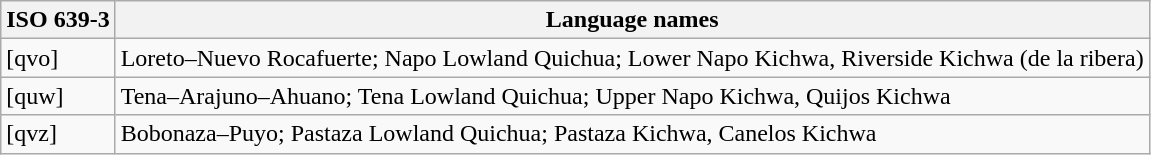<table class="wikitable">
<tr>
<th>ISO 639-3</th>
<th>Language names</th>
</tr>
<tr>
<td>[qvo]</td>
<td>Loreto–Nuevo Rocafuerte; Napo Lowland Quichua; Lower Napo Kichwa, Riverside Kichwa (de la ribera)</td>
</tr>
<tr>
<td>[quw]</td>
<td>Tena–Arajuno–Ahuano; Tena Lowland Quichua; Upper Napo Kichwa, Quijos Kichwa</td>
</tr>
<tr>
<td>[qvz]</td>
<td>Bobonaza–Puyo; Pastaza Lowland Quichua; Pastaza Kichwa, Canelos Kichwa</td>
</tr>
</table>
